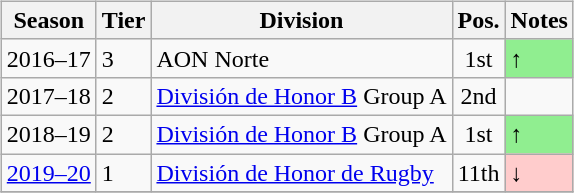<table>
<tr>
<td width="0%" valign="top"><br><table class="wikitable">
<tr>
<th>Season</th>
<th>Tier</th>
<th>Division</th>
<th>Pos.</th>
<th>Notes</th>
</tr>
<tr>
<td>2016–17</td>
<td>3</td>
<td>AON Norte</td>
<td align="center">1st</td>
<td style="background:#90EE90">↑</td>
</tr>
<tr>
<td>2017–18</td>
<td>2</td>
<td><a href='#'>División de Honor B</a> Group A</td>
<td align="center">2nd</td>
<td></td>
</tr>
<tr>
<td>2018–19</td>
<td>2</td>
<td><a href='#'>División de Honor B</a> Group A</td>
<td align="center">1st</td>
<td style="background:#90EE90">↑</td>
</tr>
<tr>
<td><a href='#'>2019–20</a></td>
<td>1</td>
<td><a href='#'>División de Honor de Rugby</a></td>
<td align="center">11th</td>
<td style="background:#ffcccc">↓</td>
</tr>
<tr>
</tr>
</table>
</td>
</tr>
</table>
